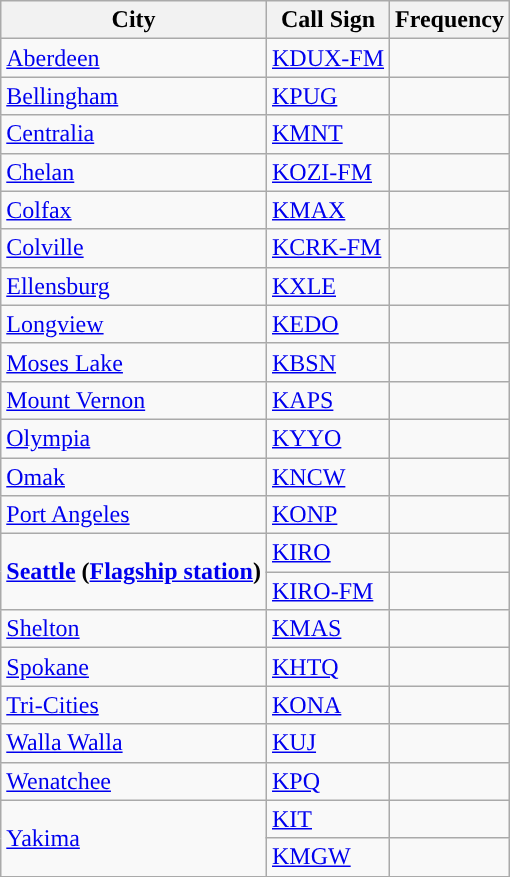<table class="wikitable">
<tr>
<th scope="col">City</th>
<th scope="col">Call Sign</th>
<th scope="col">Frequency</th>
</tr>
<tr>
<td><a href='#'>Aberdeen</a></td>
<td><a href='#'>KDUX-FM</a></td>
<td></td>
</tr>
<tr>
<td><a href='#'>Bellingham</a></td>
<td><a href='#'>KPUG</a></td>
<td></td>
</tr>
<tr>
<td><a href='#'>Centralia</a></td>
<td><a href='#'>KMNT</a></td>
<td></td>
</tr>
<tr>
<td><a href='#'>Chelan</a></td>
<td><a href='#'>KOZI-FM</a></td>
<td></td>
</tr>
<tr>
<td><a href='#'>Colfax</a></td>
<td><a href='#'>KMAX</a></td>
<td></td>
</tr>
<tr>
<td><a href='#'>Colville</a></td>
<td><a href='#'>KCRK-FM</a></td>
<td></td>
</tr>
<tr>
<td><a href='#'>Ellensburg</a></td>
<td><a href='#'>KXLE</a></td>
<td></td>
</tr>
<tr>
<td><a href='#'>Longview</a></td>
<td><a href='#'>KEDO</a></td>
<td></td>
</tr>
<tr>
<td><a href='#'>Moses Lake</a></td>
<td><a href='#'>KBSN</a></td>
<td></td>
</tr>
<tr>
<td><a href='#'>Mount Vernon</a></td>
<td><a href='#'>KAPS</a></td>
<td></td>
</tr>
<tr>
<td><a href='#'>Olympia</a></td>
<td><a href='#'>KYYO</a></td>
<td></td>
</tr>
<tr>
<td><a href='#'>Omak</a></td>
<td><a href='#'>KNCW</a></td>
<td></td>
</tr>
<tr>
<td><a href='#'>Port Angeles</a></td>
<td><a href='#'>KONP</a></td>
<td></td>
</tr>
<tr>
<td rowspan=2><strong><a href='#'>Seattle</a></strong> <strong>(<a href='#'>Flagship station</a>)</strong></td>
<td><a href='#'>KIRO</a></td>
<td></td>
</tr>
<tr>
<td><a href='#'>KIRO-FM</a></td>
<td></td>
</tr>
<tr>
<td><a href='#'>Shelton</a></td>
<td><a href='#'>KMAS</a></td>
<td></td>
</tr>
<tr>
<td><a href='#'>Spokane</a></td>
<td><a href='#'>KHTQ</a></td>
<td></td>
</tr>
<tr>
<td><a href='#'>Tri-Cities</a></td>
<td><a href='#'>KONA</a></td>
<td></td>
</tr>
<tr>
<td><a href='#'>Walla Walla</a></td>
<td><a href='#'>KUJ</a></td>
<td></td>
</tr>
<tr>
<td><a href='#'>Wenatchee</a></td>
<td><a href='#'>KPQ</a></td>
<td></td>
</tr>
<tr>
<td rowspan=2><a href='#'>Yakima</a></td>
<td><a href='#'>KIT</a></td>
<td></td>
</tr>
<tr>
<td><a href='#'>KMGW</a></td>
<td></td>
</tr>
</table>
